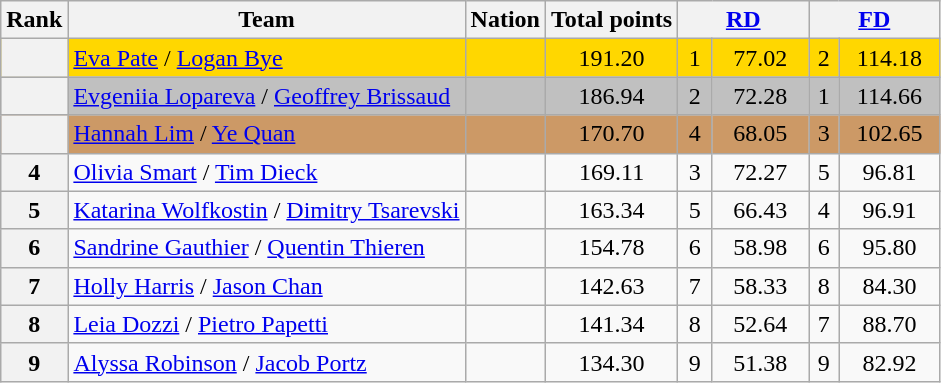<table class="wikitable sortable" style="text-align:left">
<tr>
<th scope="col">Rank</th>
<th scope="col">Team</th>
<th scope="col">Nation</th>
<th scope="col">Total points</th>
<th scope="col" colspan="2" width="80px"><a href='#'>RD</a></th>
<th scope="col" colspan="2" width="80px"><a href='#'>FD</a></th>
</tr>
<tr bgcolor="gold">
<th scope="row"></th>
<td><a href='#'>Eva Pate</a> / <a href='#'>Logan Bye</a></td>
<td></td>
<td align="center">191.20</td>
<td align="center">1</td>
<td align="center">77.02</td>
<td align="center">2</td>
<td align="center">114.18</td>
</tr>
<tr bgcolor="silver">
<th scope="row"></th>
<td><a href='#'>Evgeniia Lopareva</a> / <a href='#'>Geoffrey Brissaud</a></td>
<td></td>
<td align="center">186.94</td>
<td align="center">2</td>
<td align="center">72.28</td>
<td align="center">1</td>
<td align="center">114.66</td>
</tr>
<tr bgcolor="cc9966">
<th scope="row"></th>
<td><a href='#'>Hannah Lim</a> / <a href='#'>Ye Quan</a></td>
<td></td>
<td align="center">170.70</td>
<td align="center">4</td>
<td align="center">68.05</td>
<td align="center">3</td>
<td align="center">102.65</td>
</tr>
<tr>
<th scope="row">4</th>
<td><a href='#'>Olivia Smart</a> / <a href='#'>Tim Dieck</a></td>
<td></td>
<td align="center">169.11</td>
<td align="center">3</td>
<td align="center">72.27</td>
<td align="center">5</td>
<td align="center">96.81</td>
</tr>
<tr>
<th scope="row">5</th>
<td><a href='#'>Katarina Wolfkostin</a> / <a href='#'>Dimitry Tsarevski</a></td>
<td></td>
<td align="center">163.34</td>
<td align="center">5</td>
<td align="center">66.43</td>
<td align="center">4</td>
<td align="center">96.91</td>
</tr>
<tr>
<th scope="row">6</th>
<td><a href='#'>Sandrine Gauthier</a> / <a href='#'>Quentin Thieren</a></td>
<td></td>
<td align="center">154.78</td>
<td align="center">6</td>
<td align="center">58.98</td>
<td align="center">6</td>
<td align="center">95.80</td>
</tr>
<tr>
<th scope="row">7</th>
<td><a href='#'>Holly Harris</a> / <a href='#'>Jason Chan</a></td>
<td></td>
<td align="center">142.63</td>
<td align="center">7</td>
<td align="center">58.33</td>
<td align="center">8</td>
<td align="center">84.30</td>
</tr>
<tr>
<th scope="row">8</th>
<td><a href='#'>Leia Dozzi</a> / <a href='#'>Pietro Papetti</a></td>
<td></td>
<td align="center">141.34</td>
<td align="center">8</td>
<td align="center">52.64</td>
<td align="center">7</td>
<td align="center">88.70</td>
</tr>
<tr>
<th scope="row">9</th>
<td><a href='#'>Alyssa Robinson</a> / <a href='#'>Jacob Portz</a></td>
<td></td>
<td align="center">134.30</td>
<td align="center">9</td>
<td align="center">51.38</td>
<td align="center">9</td>
<td align="center">82.92</td>
</tr>
</table>
